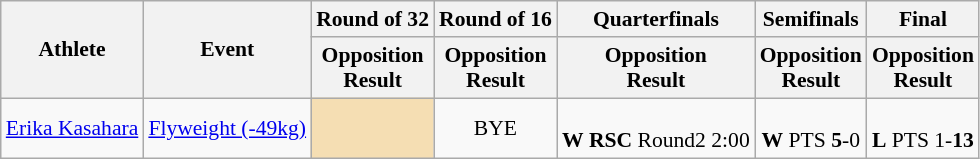<table class="wikitable" style="font-size:90%">
<tr>
<th rowspan=2>Athlete</th>
<th rowspan=2>Event</th>
<th>Round of 32</th>
<th>Round of 16</th>
<th>Quarterfinals</th>
<th>Semifinals</th>
<th>Final</th>
</tr>
<tr>
<th>Opposition<br>Result</th>
<th>Opposition<br>Result</th>
<th>Opposition<br>Result</th>
<th>Opposition<br>Result</th>
<th>Opposition<br>Result</th>
</tr>
<tr>
<td><a href='#'>Erika Kasahara</a></td>
<td><a href='#'>Flyweight (-49kg)</a></td>
<td align=center bgcolor=wheat></td>
<td align=center>BYE</td>
<td align=center><br><strong>W</strong> <strong>RSC</strong> Round2 2:00</td>
<td align=center><br><strong>W</strong> PTS <strong>5</strong>-0</td>
<td align=center><br><strong>L</strong> PTS 1-<strong>13</strong><br></td>
</tr>
</table>
